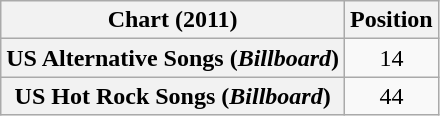<table class="wikitable sortable plainrowheaders" style="text-align:center">
<tr>
<th scope="col">Chart (2011)</th>
<th scope="col">Position</th>
</tr>
<tr>
<th scope="row">US Alternative Songs (<em>Billboard</em>)</th>
<td>14</td>
</tr>
<tr>
<th scope="row">US Hot Rock Songs (<em>Billboard</em>)</th>
<td>44</td>
</tr>
</table>
